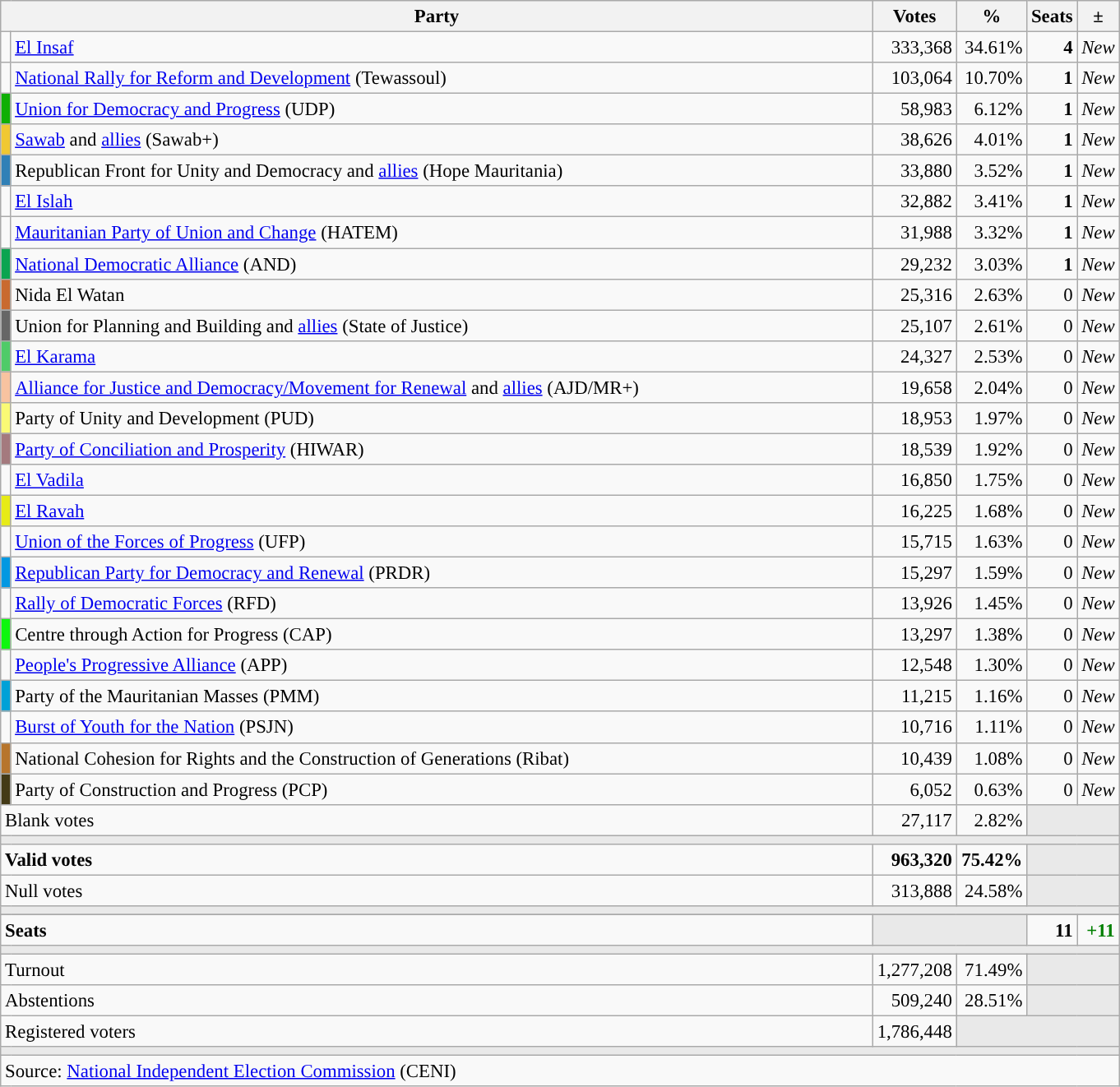<table class="wikitable" style="text-align:right;font-size:95%;">
<tr>
<th width="700" colspan="2">Party</th>
<th width="50">Votes</th>
<th width="50">%</th>
<th width="25">Seats</th>
<th width="20">±</th>
</tr>
<tr>
<td width="1" style="color:inherit;background:"></td>
<td style="text-align:left;"><a href='#'>El Insaf</a></td>
<td>333,368</td>
<td>34.61%</td>
<td><strong>4</strong></td>
<td><em>New</em></td>
</tr>
<tr>
<td width="1" style="color:inherit;background:"></td>
<td style="text-align:left;"><a href='#'>National Rally for Reform and Development</a> (Tewassoul)</td>
<td>103,064</td>
<td>10.70%</td>
<td><strong>1</strong></td>
<td><em>New</em></td>
</tr>
<tr>
<td width="1" style="color:inherit;background:#0FAF05;"></td>
<td style="text-align:left;"><a href='#'>Union for Democracy and Progress</a> (UDP)</td>
<td>58,983</td>
<td>6.12%</td>
<td><strong>1</strong></td>
<td><em>New</em></td>
</tr>
<tr>
<td width="1" style="color:inherit;background:#F0C832;"></td>
<td style="text-align:left;"><a href='#'>Sawab</a> and <a href='#'>allies</a> (Sawab+)</td>
<td>38,626</td>
<td>4.01%</td>
<td><strong>1</strong></td>
<td><em>New</em></td>
</tr>
<tr>
<td width="1" style="color:inherit;background:#3080B7;"></td>
<td style="text-align:left;">Republican Front for Unity and Democracy and <a href='#'>allies</a> (Hope Mauritania)</td>
<td>33,880</td>
<td>3.52%</td>
<td><strong>1</strong></td>
<td><em>New</em></td>
</tr>
<tr>
<td width="1" style="color:inherit;background:"></td>
<td style="text-align:left;"><a href='#'>El Islah</a></td>
<td>32,882</td>
<td>3.41%</td>
<td><strong>1</strong></td>
<td><em>New</em></td>
</tr>
<tr>
<td width="1" style="color:inherit;background:"></td>
<td style="text-align:left;"><a href='#'>Mauritanian Party of Union and Change</a> (HATEM)</td>
<td>31,988</td>
<td>3.32%</td>
<td><strong>1</strong></td>
<td><em>New</em></td>
</tr>
<tr>
<td width="1" style="color:inherit;background:#0AA450;"></td>
<td style="text-align:left;"><a href='#'>National Democratic Alliance</a> (AND)</td>
<td>29,232</td>
<td>3.03%</td>
<td><strong>1</strong></td>
<td><em>New</em></td>
</tr>
<tr>
<td width="1" style="color:inherit;background:#C96A2F;"></td>
<td style="text-align:left;">Nida El Watan</td>
<td>25,316</td>
<td>2.63%</td>
<td>0</td>
<td><em>New</em></td>
</tr>
<tr>
<td width="1" style="color:inherit;background:#666666;"></td>
<td style="text-align:left;">Union for Planning and Building and <a href='#'>allies</a> (State of Justice)</td>
<td>25,107</td>
<td>2.61%</td>
<td>0</td>
<td><em>New</em></td>
</tr>
<tr>
<td width="1" style="color:inherit;background:#4FCB68;"></td>
<td style="text-align:left;"><a href='#'>El Karama</a></td>
<td>24,327</td>
<td>2.53%</td>
<td>0</td>
<td><em>New</em></td>
</tr>
<tr>
<td width="1" style="color:inherit;background:#F8C3A0;"></td>
<td style="text-align:left;"><a href='#'>Alliance for Justice and Democracy/Movement for Renewal</a> and <a href='#'>allies</a> (AJD/MR+)</td>
<td>19,658</td>
<td>2.04%</td>
<td>0</td>
<td><em>New</em></td>
</tr>
<tr>
<td width="1" style="color:inherit;background:#FAFA75;"></td>
<td style="text-align:left;">Party of Unity and Development (PUD)</td>
<td>18,953</td>
<td>1.97%</td>
<td>0</td>
<td><em>New</em></td>
</tr>
<tr>
<td width="1" style="color:inherit;background:#A47A7E;"></td>
<td style="text-align:left;"><a href='#'>Party of Conciliation and Prosperity</a> (HIWAR)</td>
<td>18,539</td>
<td>1.92%</td>
<td>0</td>
<td><em>New</em></td>
</tr>
<tr>
<td width="1" style="color:inherit;background:"></td>
<td style="text-align:left;"><a href='#'>El Vadila</a></td>
<td>16,850</td>
<td>1.75%</td>
<td>0</td>
<td><em>New</em></td>
</tr>
<tr>
<td width="1" style="color:inherit;background:#E7EB16;"></td>
<td style="text-align:left;"><a href='#'>El Ravah</a></td>
<td>16,225</td>
<td>1.68%</td>
<td>0</td>
<td><em>New</em></td>
</tr>
<tr>
<td width="1" style="color:inherit;background:"></td>
<td style="text-align:left;"><a href='#'>Union of the Forces of Progress</a> (UFP)</td>
<td>15,715</td>
<td>1.63%</td>
<td>0</td>
<td><em>New</em></td>
</tr>
<tr>
<td width="1" style="color:inherit;background:#0198E2;"></td>
<td style="text-align:left;"><a href='#'>Republican Party for Democracy and Renewal</a> (PRDR)</td>
<td>15,297</td>
<td>1.59%</td>
<td>0</td>
<td><em>New</em></td>
</tr>
<tr>
<td width="1" style="color:inherit;background:"></td>
<td style="text-align:left;"><a href='#'>Rally of Democratic Forces</a> (RFD)</td>
<td>13,926</td>
<td>1.45%</td>
<td>0</td>
<td><em>New</em></td>
</tr>
<tr>
<td width="1" style="color:inherit;background:#0EF70E;"></td>
<td style="text-align:left;">Centre through Action for Progress (CAP)</td>
<td>13,297</td>
<td>1.38%</td>
<td>0</td>
<td><em>New</em></td>
</tr>
<tr>
<td width="1" style="color:inherit;background:"></td>
<td style="text-align:left;"><a href='#'>People's Progressive Alliance</a> (APP)</td>
<td>12,548</td>
<td>1.30%</td>
<td>0</td>
<td><em>New</em></td>
</tr>
<tr>
<td width="1" style="color:inherit;background:#00A1D7;"></td>
<td style="text-align:left;">Party of the Mauritanian Masses (PMM)</td>
<td>11,215</td>
<td>1.16%</td>
<td>0</td>
<td><em>New</em></td>
</tr>
<tr>
<td width="1" style="color:inherit;background:"></td>
<td style="text-align:left;"><a href='#'>Burst of Youth for the Nation</a> (PSJN)</td>
<td>10,716</td>
<td>1.11%</td>
<td>0</td>
<td><em>New</em></td>
</tr>
<tr>
<td width="1" style="color:inherit;background:#B7752C;"></td>
<td style="text-align:left;">National Cohesion for Rights and the Construction of Generations (Ribat)</td>
<td>10,439</td>
<td>1.08%</td>
<td>0</td>
<td><em>New</em></td>
</tr>
<tr>
<td width="1" style="color:inherit;background:#433A16;"></td>
<td style="text-align:left;">Party of Construction and Progress (PCP)</td>
<td>6,052</td>
<td>0.63%</td>
<td>0</td>
<td><em>New</em></td>
</tr>
<tr>
<td colspan="2" style="text-align:left;">Blank votes</td>
<td>27,117</td>
<td>2.82%</td>
<td colspan="2" style="background:#E9E9E9;"></td>
</tr>
<tr>
<td colspan="6" style="background:#E9E9E9;"></td>
</tr>
<tr style="font-weight:bold;">
<td colspan="2" style="text-align:left;">Valid votes</td>
<td>963,320</td>
<td>75.42%</td>
<td colspan="2" style="background:#E9E9E9;"></td>
</tr>
<tr>
<td colspan="2" style="text-align:left;">Null votes</td>
<td>313,888</td>
<td>24.58%</td>
<td colspan="2" style="background:#E9E9E9;"></td>
</tr>
<tr>
<td colspan="6" style="background:#E9E9E9;"></td>
</tr>
<tr>
</tr>
<tr style="font-weight:bold;">
<td colspan="2" style="text-align:left;">Seats</td>
<td colspan="2" style="background:#E9E9E9;"></td>
<td>11</td>
<td style="color:green;">+11</td>
</tr>
<tr>
<td colspan="6" style="background:#E9E9E9;"></td>
</tr>
<tr>
<td colspan="2" style="text-align:left;">Turnout</td>
<td>1,277,208</td>
<td>71.49%</td>
<td colspan="2" style="background:#E9E9E9;"></td>
</tr>
<tr>
<td colspan="2" style="text-align:left;">Abstentions</td>
<td>509,240</td>
<td>28.51%</td>
<td colspan="2" style="background:#E9E9E9;"></td>
</tr>
<tr>
<td colspan="2" style="text-align:left;">Registered voters</td>
<td>1,786,448</td>
<td colspan="3" style="background:#E9E9E9;"></td>
</tr>
<tr>
<td colspan="6" style="background:#E9E9E9;"></td>
</tr>
<tr>
<td colspan="6" style="text-align:left;">Source: <a href='#'>National Independent Election Commission</a> (CENI)</td>
</tr>
</table>
